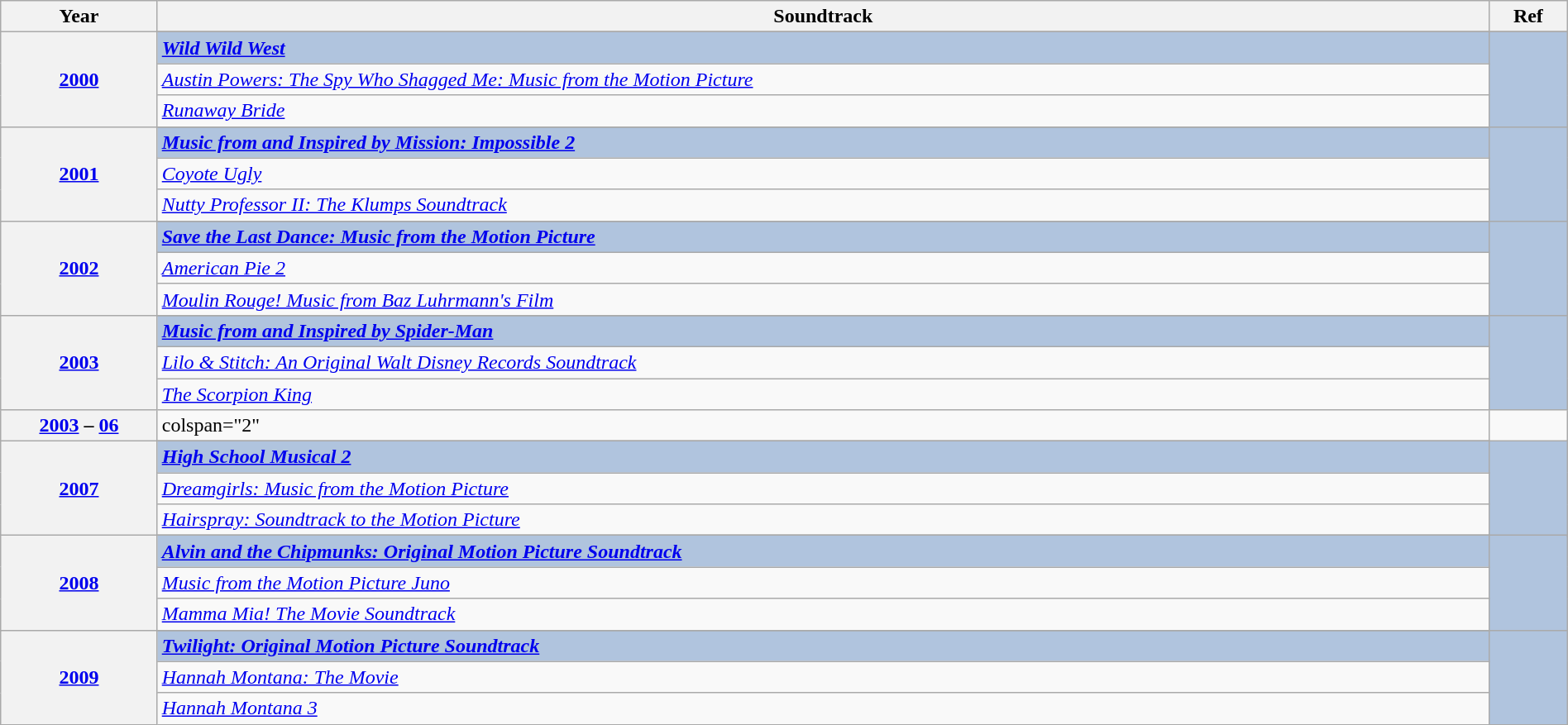<table class="wikitable" width="100%">
<tr>
<th width="10%">Year</th>
<th width="85%">Soundtrack</th>
<th width="5%">Ref</th>
</tr>
<tr>
<th rowspan="4" align="center"><a href='#'>2000<br></a></th>
</tr>
<tr style="background:#B0C4DE">
<td><strong><em><a href='#'>Wild Wild West</a></em></strong></td>
<td rowspan="4" align="center"></td>
</tr>
<tr>
<td><em><a href='#'>Austin Powers: The Spy Who Shagged Me: Music from the Motion Picture</a></em></td>
</tr>
<tr>
<td><em><a href='#'>Runaway Bride</a></em></td>
</tr>
<tr>
<th rowspan="4" align="center"><a href='#'>2001<br></a></th>
</tr>
<tr style="background:#B0C4DE">
<td><strong><em><a href='#'>Music from and Inspired by Mission: Impossible 2</a></em></strong></td>
<td rowspan="4" align="center"></td>
</tr>
<tr>
<td><em><a href='#'>Coyote Ugly</a></em></td>
</tr>
<tr>
<td><em><a href='#'>Nutty Professor II: The Klumps Soundtrack</a></em></td>
</tr>
<tr>
<th rowspan="4" align="center"><a href='#'>2002<br></a></th>
</tr>
<tr style="background:#B0C4DE">
<td><strong><em><a href='#'>Save the Last Dance: Music from the Motion Picture</a></em></strong></td>
<td rowspan="4" align="center"></td>
</tr>
<tr>
<td><em><a href='#'>American Pie 2</a></em></td>
</tr>
<tr>
<td><em><a href='#'>Moulin Rouge! Music from Baz Luhrmann's Film</a></em></td>
</tr>
<tr>
<th rowspan="4" align="center"><a href='#'>2003<br></a></th>
</tr>
<tr style="background:#B0C4DE">
<td><strong><em><a href='#'>Music from and Inspired by Spider-Man</a></em></strong></td>
<td rowspan="3" align="center"></td>
</tr>
<tr>
<td><em><a href='#'>Lilo & Stitch: An Original Walt Disney Records Soundtrack</a></em></td>
</tr>
<tr>
<td><em><a href='#'>The Scorpion King</a></em></td>
</tr>
<tr>
<th align="center"><a href='#'>2003</a> – <a href='#'>06</a></th>
<td>colspan="2" </td>
</tr>
<tr>
<th rowspan="4" align="center"><a href='#'>2007<br></a></th>
</tr>
<tr style="background:#B0C4DE">
<td><strong><em><a href='#'>High School Musical 2</a></em></strong></td>
<td rowspan="4" align="center"></td>
</tr>
<tr>
<td><em><a href='#'>Dreamgirls: Music from the Motion Picture</a></em></td>
</tr>
<tr>
<td><em><a href='#'>Hairspray: Soundtrack to the Motion Picture</a></em></td>
</tr>
<tr>
<th rowspan="4" align="center"><a href='#'>2008<br></a></th>
</tr>
<tr style="background:#B0C4DE">
<td><strong><em><a href='#'>Alvin and the Chipmunks: Original Motion Picture Soundtrack</a></em></strong></td>
<td rowspan="4" align="center"></td>
</tr>
<tr>
<td><em><a href='#'>Music from the Motion Picture Juno</a></em></td>
</tr>
<tr>
<td><em><a href='#'>Mamma Mia! The Movie Soundtrack</a></em></td>
</tr>
<tr>
<th rowspan="4" align="center"><a href='#'>2009<br></a></th>
</tr>
<tr style="background:#B0C4DE">
<td><strong><em><a href='#'>Twilight: Original Motion Picture Soundtrack</a></em></strong></td>
<td rowspan="4" align="center"></td>
</tr>
<tr>
<td><em><a href='#'>Hannah Montana: The Movie</a></em></td>
</tr>
<tr>
<td><em><a href='#'>Hannah Montana 3</a></em></td>
</tr>
</table>
